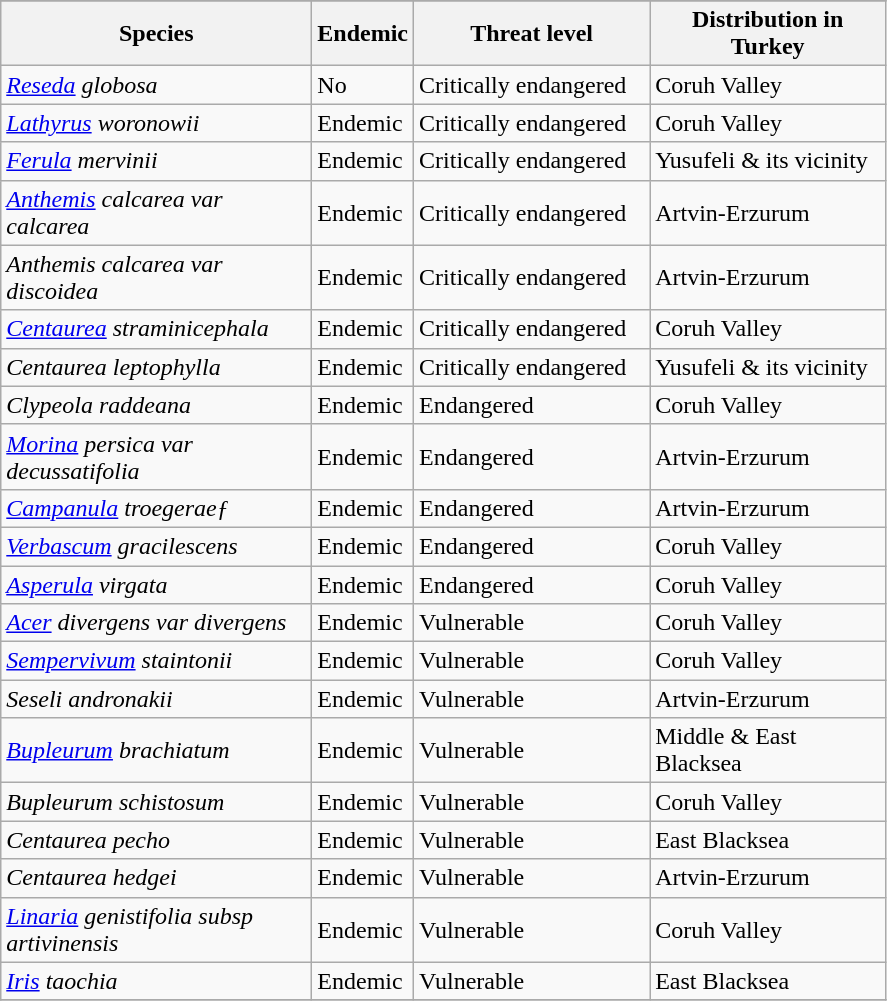<table class="wikitable">
<tr>
</tr>
<tr>
<th width="200">Species</th>
<th width="50">Endemic</th>
<th width="150">Threat level</th>
<th width="150">Distribution in Turkey</th>
</tr>
<tr>
<td><em><a href='#'>Reseda</a> globosa</em></td>
<td>No</td>
<td>Critically endangered</td>
<td>Coruh Valley</td>
</tr>
<tr>
<td><em><a href='#'>Lathyrus</a> woronowii</em></td>
<td>Endemic</td>
<td>Critically endangered</td>
<td>Coruh Valley</td>
</tr>
<tr>
<td><em><a href='#'>Ferula</a> mervinii</em></td>
<td>Endemic</td>
<td>Critically endangered</td>
<td>Yusufeli & its vicinity</td>
</tr>
<tr>
<td><em><a href='#'>Anthemis</a> calcarea var calcarea</em></td>
<td>Endemic</td>
<td>Critically endangered</td>
<td>Artvin-Erzurum</td>
</tr>
<tr>
<td><em>Anthemis calcarea var discoidea</em></td>
<td>Endemic</td>
<td>Critically endangered</td>
<td>Artvin-Erzurum</td>
</tr>
<tr>
<td><em><a href='#'>Centaurea</a> straminicephala</em></td>
<td>Endemic</td>
<td>Critically endangered</td>
<td>Coruh Valley</td>
</tr>
<tr>
<td><em>Centaurea leptophylla</em></td>
<td>Endemic</td>
<td>Critically endangered</td>
<td>Yusufeli & its vicinity</td>
</tr>
<tr>
<td><em>Clypeola raddeana</em></td>
<td>Endemic</td>
<td>Endangered</td>
<td>Coruh Valley</td>
</tr>
<tr>
<td><em><a href='#'>Morina</a> persica var decussatifolia</em></td>
<td>Endemic</td>
<td>Endangered</td>
<td>Artvin-Erzurum</td>
</tr>
<tr>
<td><em><a href='#'>Campanula</a> troegeraeƒ</em></td>
<td>Endemic</td>
<td>Endangered</td>
<td>Artvin-Erzurum</td>
</tr>
<tr>
<td><em><a href='#'>Verbascum</a> gracilescens</em></td>
<td>Endemic</td>
<td>Endangered</td>
<td>Coruh Valley</td>
</tr>
<tr>
<td><em><a href='#'>Asperula</a> virgata</em></td>
<td>Endemic</td>
<td>Endangered</td>
<td>Coruh Valley</td>
</tr>
<tr>
<td><em><a href='#'>Acer</a> divergens var divergens</em></td>
<td>Endemic</td>
<td>Vulnerable</td>
<td>Coruh Valley</td>
</tr>
<tr>
<td><em><a href='#'>Sempervivum</a> staintonii</em></td>
<td>Endemic</td>
<td>Vulnerable</td>
<td>Coruh Valley</td>
</tr>
<tr>
<td><em>Seseli andronakii</em></td>
<td>Endemic</td>
<td>Vulnerable</td>
<td>Artvin-Erzurum</td>
</tr>
<tr>
<td><em><a href='#'>Bupleurum</a> brachiatum</em></td>
<td>Endemic</td>
<td>Vulnerable</td>
<td>Middle & East Blacksea</td>
</tr>
<tr>
<td><em>Bupleurum schistosum</em></td>
<td>Endemic</td>
<td>Vulnerable</td>
<td>Coruh Valley</td>
</tr>
<tr>
<td><em>Centaurea pecho</em></td>
<td>Endemic</td>
<td>Vulnerable</td>
<td>East Blacksea</td>
</tr>
<tr>
<td><em>Centaurea hedgei</em></td>
<td>Endemic</td>
<td>Vulnerable</td>
<td>Artvin-Erzurum</td>
</tr>
<tr>
<td><em><a href='#'>Linaria</a> genistifolia subsp artivinensis</em></td>
<td>Endemic</td>
<td>Vulnerable</td>
<td>Coruh Valley</td>
</tr>
<tr>
<td><em><a href='#'>Iris</a> taochia</em></td>
<td>Endemic</td>
<td>Vulnerable</td>
<td>East Blacksea</td>
</tr>
<tr>
</tr>
</table>
